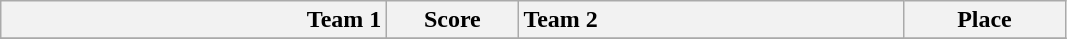<table class="wikitable">
<tr>
<th width="250" style="text-align:right;">Team 1</th>
<th width="80" style="text-align:center;">Score</th>
<th width="250" style="text-align:left;">Team 2</th>
<th width="100" style="text-align:center;">Place</th>
</tr>
<tr>
</tr>
</table>
